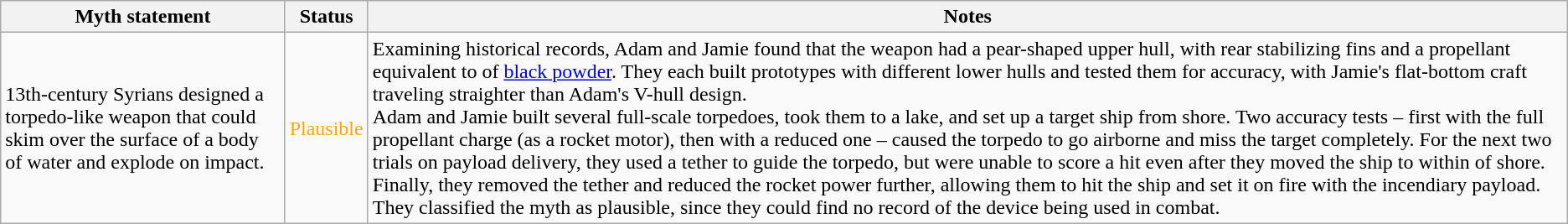<table class="wikitable plainrowheaders">
<tr>
<th>Myth statement</th>
<th>Status</th>
<th>Notes</th>
</tr>
<tr>
<td>13th-century Syrians designed a torpedo-like weapon that could skim over the surface of a body of water and explode on impact.</td>
<td style="color:orange">Plausible</td>
<td>Examining historical records, Adam and Jamie found that the weapon had a pear-shaped upper hull, with rear stabilizing fins and a propellant equivalent to  of <a href='#'>black powder</a>. They each built prototypes with different lower hulls and tested them for accuracy, with Jamie's flat-bottom craft traveling straighter than Adam's V-hull design.<br>Adam and Jamie built several full-scale torpedoes, took them to a lake, and set up a target ship  from shore. Two accuracy tests – first with the full propellant charge (as a rocket motor), then with a reduced one – caused the torpedo to go airborne and miss the target completely. For the next two trials on payload delivery, they used a tether to guide the torpedo, but were unable to score a hit even after they moved the ship to within  of shore. Finally, they removed the tether and reduced the rocket power further, allowing them to hit the ship and set it on fire with the incendiary payload. They classified the myth as plausible, since they could find no record of the device being used in combat.</td>
</tr>
</table>
